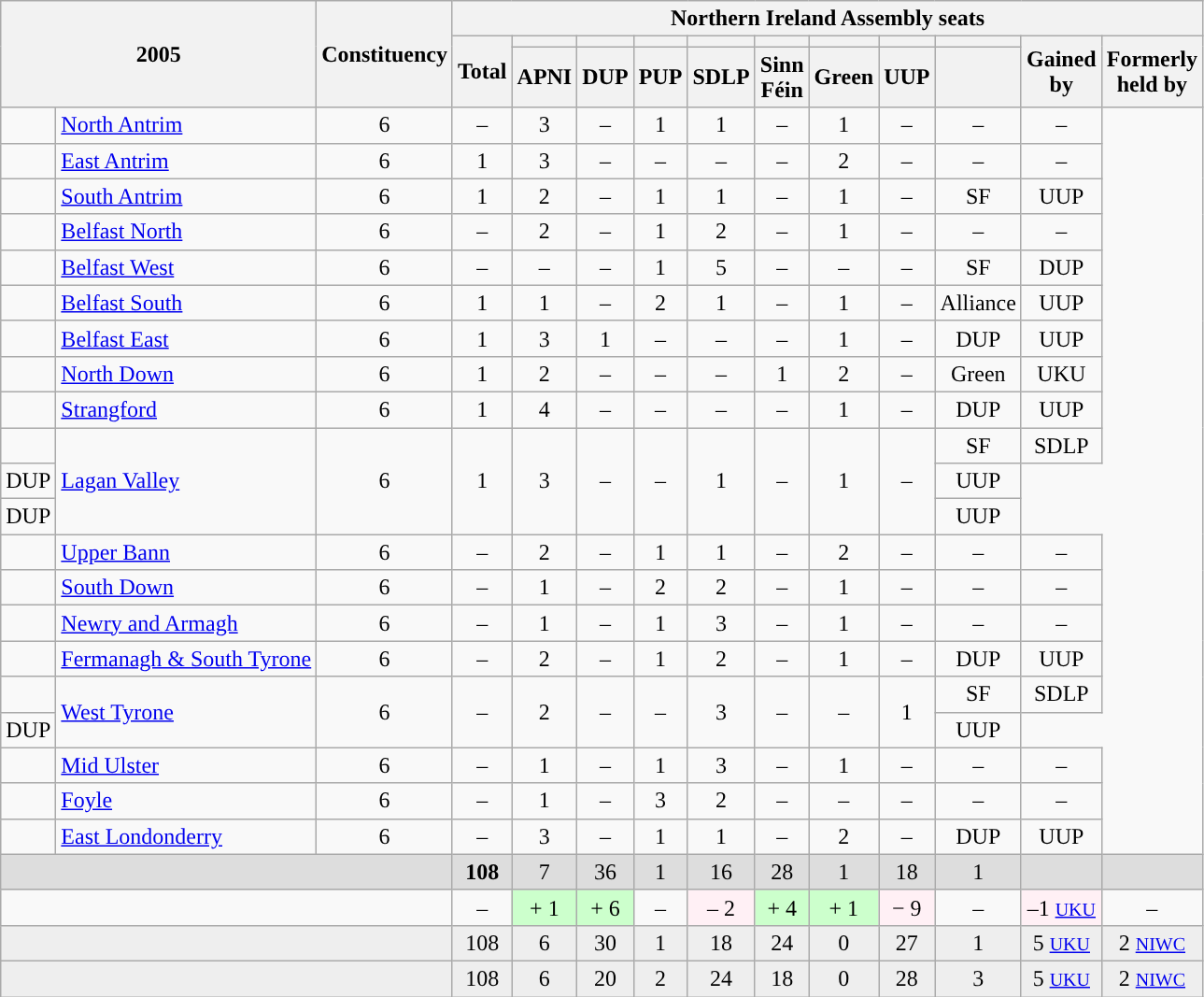<table class="wikitable sortable" style="text-align:center;">
<tr>
<th rowspan=3 colspan=2> 2005</th>
<th rowspan=3>Constituency</th>
<th colspan=11>Northern Ireland Assembly seats</th>
</tr>
<tr>
<th rowspan=2>Total</th>
<th style="background:"></th>
<th style="background:"></th>
<th style="background:"></th>
<th style="background:"></th>
<th style="background:"></th>
<th style="background:"></th>
<th style="background:"></th>
<th style="background:"></th>
<th rowspan=2 class="unsortable">Gained <br>by</th>
<th rowspan=2 class="unsortable">Formerly <br>held by</th>
</tr>
<tr>
<th>APNI</th>
<th>DUP</th>
<th>PUP</th>
<th>SDLP</th>
<th>Sinn<br>Féin</th>
<th>Green</th>
<th>UUP</th>
<th></th>
</tr>
<tr>
<td></td>
<td style="text-align:left;"><a href='#'>North Antrim</a></td>
<td>6</td>
<td>–</td>
<td style:"background;>3</td>
<td>–</td>
<td style:"background;>1</td>
<td style:"background;>1</td>
<td>–</td>
<td style:"background;>1</td>
<td>–</td>
<td>–</td>
<td>–</td>
</tr>
<tr>
<td></td>
<td style="text-align:left;"><a href='#'>East Antrim</a></td>
<td>6</td>
<td style:"background;>1</td>
<td style:"background;>3</td>
<td>–</td>
<td>–</td>
<td>–</td>
<td>–</td>
<td style:"background;>2</td>
<td>–</td>
<td>–</td>
<td>–</td>
</tr>
<tr>
<td></td>
<td style="text-align:left;"><a href='#'>South Antrim</a></td>
<td>6</td>
<td style:"background;>1</td>
<td style:"background;>2</td>
<td>–</td>
<td style:"background;>1</td>
<td style:"background;>1</td>
<td>–</td>
<td style:"background;>1</td>
<td>–</td>
<td style="background:">SF</td>
<td style="background:">UUP</td>
</tr>
<tr>
<td></td>
<td style="text-align:left;"><a href='#'>Belfast North</a></td>
<td>6</td>
<td>–</td>
<td style:"background;>2</td>
<td>–</td>
<td style:"background;>1</td>
<td style:"background;>2</td>
<td>–</td>
<td style:"background;>1</td>
<td>–</td>
<td>–</td>
<td>–</td>
</tr>
<tr>
<td></td>
<td style="text-align:left;"><a href='#'>Belfast West</a></td>
<td>6</td>
<td>–</td>
<td>–</td>
<td>–</td>
<td style:"background;>1</td>
<td style:"background;>5</td>
<td>–</td>
<td>–</td>
<td>–</td>
<td style="background:">SF</td>
<td style="background:">DUP</td>
</tr>
<tr>
<td></td>
<td style="text-align:left;"><a href='#'>Belfast South</a></td>
<td>6</td>
<td style:"background;>1</td>
<td style:"background;>1</td>
<td>–</td>
<td style:"background;>2</td>
<td style:"background;>1</td>
<td>–</td>
<td style:"background;>1</td>
<td>–</td>
<td style="background:">Alliance</td>
<td style="background:">UUP</td>
</tr>
<tr>
<td></td>
<td style="text-align:left;"><a href='#'>Belfast East</a></td>
<td>6</td>
<td style:"background;>1</td>
<td style:"background;>3</td>
<td style:"background;>1</td>
<td>–</td>
<td>–</td>
<td>–</td>
<td style:"background;>1</td>
<td>–</td>
<td style="background:">DUP</td>
<td style="background:">UUP</td>
</tr>
<tr>
<td></td>
<td style="text-align:left;"><a href='#'>North Down</a></td>
<td>6</td>
<td style:"background;>1</td>
<td style:"background;>2</td>
<td>–</td>
<td>–</td>
<td>–</td>
<td style:"background;>1</td>
<td style:"background;>2</td>
<td>–</td>
<td style="background:">Green</td>
<td style="background:">UKU</td>
</tr>
<tr>
<td></td>
<td style="text-align:left;"><a href='#'>Strangford</a></td>
<td>6</td>
<td style:"background;>1</td>
<td style:"background;>4</td>
<td>–</td>
<td>–</td>
<td>–</td>
<td>–</td>
<td style:"background;>1</td>
<td>–</td>
<td style="background:">DUP</td>
<td style="background:">UUP</td>
</tr>
<tr>
<td></td>
<td style="text-align:left;" rowspan=3><a href='#'>Lagan Valley</a></td>
<td rowspan=3>6</td>
<td rowspan=3 style:"background;>1</td>
<td rowspan=3 style:"background;>3</td>
<td rowspan=3>–</td>
<td rowspan=3>–</td>
<td rowspan=3 style:"background;>1</td>
<td rowspan=3>–</td>
<td rowspan=3 style:"background;>1</td>
<td rowspan=3>–</td>
<td style="background:">SF</td>
<td style="background:">SDLP</td>
</tr>
<tr>
<td style="background:">DUP</td>
<td style="background:">UUP</td>
</tr>
<tr>
<td style="background:">DUP</td>
<td style="background:">UUP</td>
</tr>
<tr>
<td></td>
<td style="text-align:left;"><a href='#'>Upper Bann</a></td>
<td>6</td>
<td>–</td>
<td style:"background;>2</td>
<td>–</td>
<td style:"background;>1</td>
<td style:"background;>1</td>
<td>–</td>
<td style:"background;>2</td>
<td>–</td>
<td>–</td>
<td>–</td>
</tr>
<tr>
<td></td>
<td style="text-align:left;"><a href='#'>South Down</a></td>
<td>6</td>
<td>–</td>
<td style:"background;>1</td>
<td>–</td>
<td style:"background;>2</td>
<td style:"background;>2</td>
<td>–</td>
<td style:"background;>1</td>
<td>–</td>
<td>–</td>
<td>–</td>
</tr>
<tr>
<td></td>
<td style="text-align:left;"><a href='#'>Newry and Armagh</a></td>
<td>6</td>
<td>–</td>
<td style:"background;>1</td>
<td>–</td>
<td style:"background;>1</td>
<td style:"background;>3</td>
<td>–</td>
<td style:"background;>1</td>
<td>–</td>
<td>–</td>
<td>–</td>
</tr>
<tr>
<td></td>
<td style="text-align:left;"><a href='#'>Fermanagh & South Tyrone</a></td>
<td>6</td>
<td>–</td>
<td style:"background;>2</td>
<td>–</td>
<td style:"background;>1</td>
<td style:"background;>2</td>
<td>–</td>
<td style:"background;>1</td>
<td>–</td>
<td style="background:">DUP</td>
<td style="background:">UUP</td>
</tr>
<tr>
<td></td>
<td style="text-align:left;" rowspan=2><a href='#'>West Tyrone</a></td>
<td rowspan=2>6</td>
<td rowspan=2>–</td>
<td rowspan=2 style:"background;>2</td>
<td rowspan=2>–</td>
<td rowspan=2>–</td>
<td rowspan=2 style:"background;>3</td>
<td rowspan=2>–</td>
<td rowspan=2>–</td>
<td rowspan=2>1</td>
<td style="background:">SF</td>
<td style="background:">SDLP</td>
</tr>
<tr>
<td style="background:">DUP</td>
<td style="background:">UUP</td>
</tr>
<tr>
<td></td>
<td style="text-align:left;"><a href='#'>Mid Ulster</a></td>
<td>6</td>
<td>–</td>
<td style:"background;>1</td>
<td>–</td>
<td style:"background;>1</td>
<td style:"background;>3</td>
<td>–</td>
<td style:"background;>1</td>
<td>–</td>
<td>–</td>
<td>–</td>
</tr>
<tr>
<td></td>
<td style="text-align:left;"><a href='#'>Foyle</a></td>
<td>6</td>
<td>–</td>
<td style:"background;>1</td>
<td>–</td>
<td style:"background;>3</td>
<td style:"background;>2</td>
<td>–</td>
<td>–</td>
<td>–</td>
<td>–</td>
<td>–</td>
</tr>
<tr>
<td></td>
<td style="text-align:left;"><a href='#'>East Londonderry</a></td>
<td>6</td>
<td>–</td>
<td style:"background;>3</td>
<td>–</td>
<td style:"background;>1</td>
<td style:"background;>1</td>
<td>–</td>
<td style:"background;>2</td>
<td>–</td>
<td style="background:">DUP</td>
<td style="background:">UUP</td>
</tr>
<tr class="sortbottom"  style="text-align:center; background:#ddd;">
<td colspan=3></td>
<td><strong>108</strong></td>
<td>7</td>
<td>36</td>
<td>1</td>
<td>16</td>
<td>28</td>
<td>1</td>
<td>18</td>
<td>1</td>
<td></td>
<td></td>
</tr>
<tr class="sortbottom">
<td colspan=3 align="left"></td>
<td>–</td>
<td style="background:#ccffcc;">+ 1</td>
<td style="background:#ccffcc;">+ 6</td>
<td>–</td>
<td style="background:lavenderblush;">– 2</td>
<td style="background:#ccffcc;">+ 4</td>
<td style="background:#ccffcc;">+ 1</td>
<td style="background:lavenderblush;">− 9</td>
<td>–</td>
<td style="background:lavenderblush;">–1 <small><a href='#'>UKU</a></small></td>
<td>–</td>
</tr>
<tr class="sortbottom" style="text-align:center; background:#eee;">
<td colspan=3 align="left"></td>
<td>108</td>
<td>6</td>
<td>30</td>
<td>1</td>
<td>18</td>
<td>24</td>
<td>0</td>
<td>27</td>
<td>1</td>
<td>5 <small><a href='#'>UKU</a></small></td>
<td>2 <small><a href='#'>NIWC</a></small></td>
</tr>
<tr class="sortbottom" style="text-align:center; background:#eee;">
<td colspan=3 align="left"></td>
<td>108</td>
<td>6</td>
<td>20</td>
<td>2</td>
<td>24</td>
<td>18</td>
<td>0</td>
<td>28</td>
<td>3</td>
<td>5 <small><a href='#'>UKU</a></small></td>
<td>2 <small><a href='#'>NIWC</a></small></td>
</tr>
</table>
